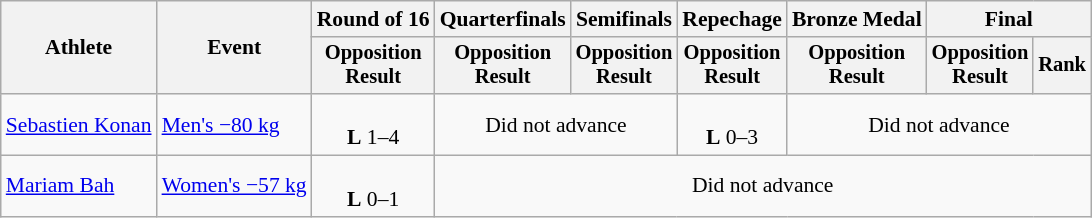<table class="wikitable" style="font-size:90%">
<tr>
<th rowspan="2">Athlete</th>
<th rowspan="2">Event</th>
<th>Round of 16</th>
<th>Quarterfinals</th>
<th>Semifinals</th>
<th>Repechage</th>
<th>Bronze Medal</th>
<th colspan=2>Final</th>
</tr>
<tr style="font-size:95%">
<th>Opposition<br>Result</th>
<th>Opposition<br>Result</th>
<th>Opposition<br>Result</th>
<th>Opposition<br>Result</th>
<th>Opposition<br>Result</th>
<th>Opposition<br>Result</th>
<th>Rank</th>
</tr>
<tr align=center>
<td align=left><a href='#'>Sebastien Konan</a></td>
<td align=left><a href='#'>Men's −80 kg</a></td>
<td><br><strong>L</strong> 1–4</td>
<td colspan=2>Did not advance</td>
<td><br><strong>L</strong> 0–3</td>
<td colspan=3>Did not advance</td>
</tr>
<tr align=center>
<td align=left><a href='#'>Mariam Bah</a></td>
<td align=left><a href='#'>Women's −57 kg</a></td>
<td><br><strong>L</strong> 0–1</td>
<td colspan=6>Did not advance</td>
</tr>
</table>
